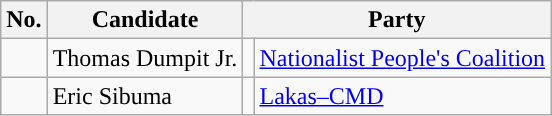<table class="wikitable sortable" style="text-align:left;">
<tr>
<th>No.</th>
<th>Candidate</th>
<th colspan="2">Party</th>
</tr>
<tr>
<td></td>
<td>Thomas Dumpit Jr.</td>
<td></td>
<td><a href='#'>Nationalist People's Coalition</a></td>
</tr>
<tr>
<td></td>
<td>Eric Sibuma</td>
<td></td>
<td><a href='#'>Lakas–CMD</a></td>
</tr>
</table>
